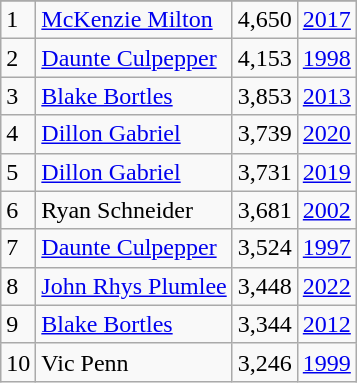<table class="wikitable">
<tr>
</tr>
<tr>
<td>1</td>
<td><a href='#'>McKenzie Milton</a></td>
<td><abbr>4,650</abbr></td>
<td><a href='#'>2017</a></td>
</tr>
<tr>
<td>2</td>
<td><a href='#'>Daunte Culpepper</a></td>
<td><abbr>4,153</abbr></td>
<td><a href='#'>1998</a></td>
</tr>
<tr>
<td>3</td>
<td><a href='#'>Blake Bortles</a></td>
<td><abbr>3,853</abbr></td>
<td><a href='#'>2013</a></td>
</tr>
<tr>
<td>4</td>
<td><a href='#'>Dillon Gabriel</a></td>
<td><abbr>3,739</abbr></td>
<td><a href='#'>2020</a></td>
</tr>
<tr>
<td>5</td>
<td><a href='#'>Dillon Gabriel</a></td>
<td><abbr>3,731</abbr></td>
<td><a href='#'>2019</a></td>
</tr>
<tr>
<td>6</td>
<td>Ryan Schneider</td>
<td><abbr>3,681</abbr></td>
<td><a href='#'>2002</a></td>
</tr>
<tr>
<td>7</td>
<td><a href='#'>Daunte Culpepper</a></td>
<td><abbr>3,524</abbr></td>
<td><a href='#'>1997</a></td>
</tr>
<tr>
<td>8</td>
<td><a href='#'>John Rhys Plumlee</a></td>
<td><abbr>3,448</abbr></td>
<td><a href='#'>2022</a></td>
</tr>
<tr>
<td>9</td>
<td><a href='#'>Blake Bortles</a></td>
<td><abbr>3,344</abbr></td>
<td><a href='#'>2012</a></td>
</tr>
<tr>
<td>10</td>
<td>Vic Penn</td>
<td><abbr>3,246</abbr></td>
<td><a href='#'>1999</a></td>
</tr>
</table>
